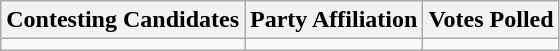<table class="wikitable sortable">
<tr>
<th>Contesting Candidates</th>
<th>Party Affiliation</th>
<th>Votes Polled</th>
</tr>
<tr>
<td></td>
<td></td>
<td></td>
</tr>
</table>
